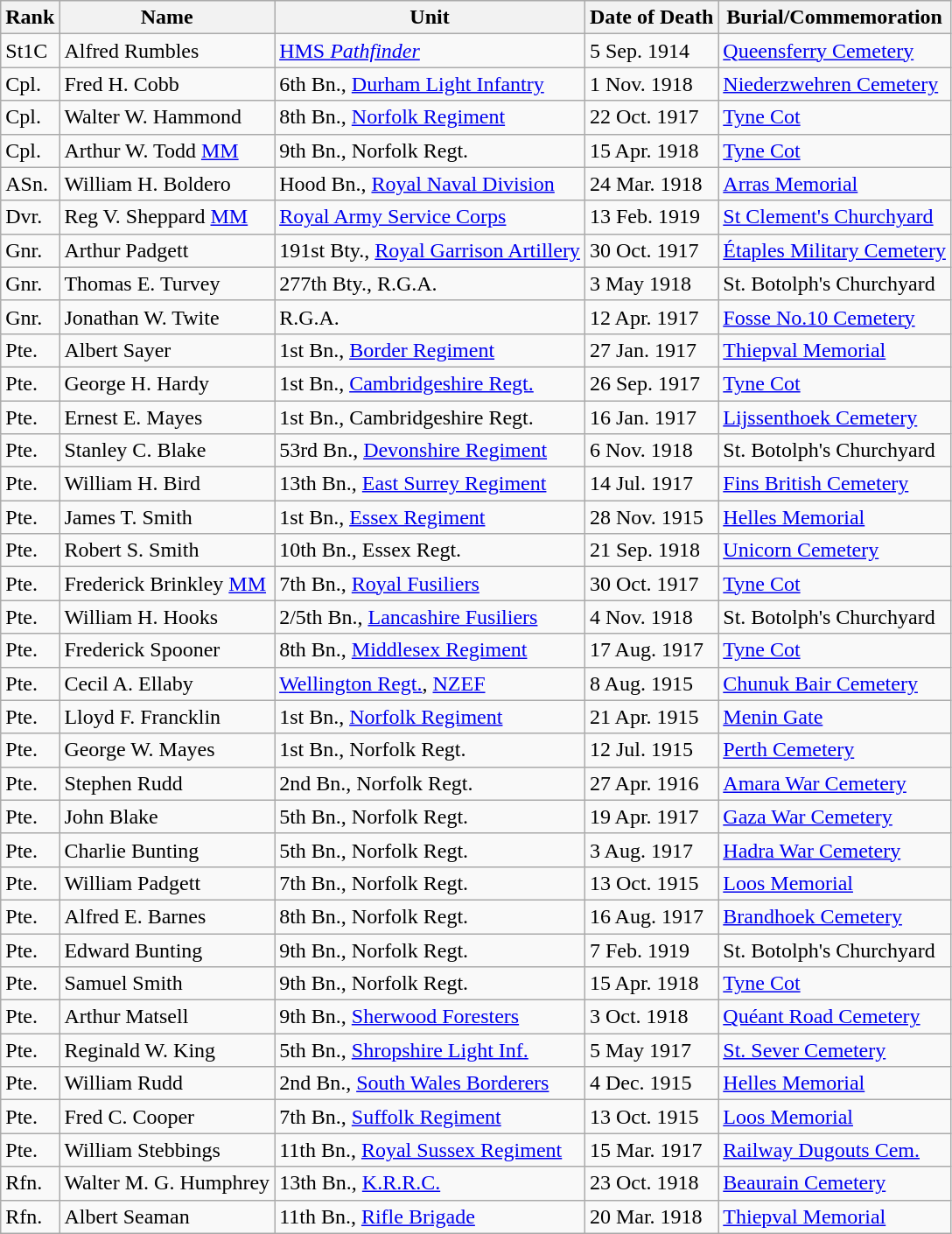<table class="wikitable">
<tr>
<th>Rank</th>
<th>Name</th>
<th>Unit</th>
<th>Date of Death</th>
<th>Burial/Commemoration</th>
</tr>
<tr>
<td>St1C</td>
<td>Alfred Rumbles</td>
<td><a href='#'>HMS <em>Pathfinder</em></a></td>
<td>5 Sep. 1914</td>
<td><a href='#'>Queensferry Cemetery</a></td>
</tr>
<tr>
<td>Cpl.</td>
<td>Fred H. Cobb</td>
<td>6th Bn., <a href='#'>Durham Light Infantry</a></td>
<td>1 Nov. 1918</td>
<td><a href='#'>Niederzwehren Cemetery</a></td>
</tr>
<tr>
<td>Cpl.</td>
<td>Walter W. Hammond</td>
<td>8th Bn., <a href='#'>Norfolk Regiment</a></td>
<td>22 Oct. 1917</td>
<td><a href='#'>Tyne Cot</a></td>
</tr>
<tr>
<td>Cpl.</td>
<td>Arthur W. Todd <a href='#'>MM</a></td>
<td>9th Bn., Norfolk Regt.</td>
<td>15 Apr. 1918</td>
<td><a href='#'>Tyne Cot</a></td>
</tr>
<tr>
<td>ASn.</td>
<td>William H. Boldero</td>
<td>Hood Bn., <a href='#'>Royal Naval Division</a></td>
<td>24 Mar. 1918</td>
<td><a href='#'>Arras Memorial</a></td>
</tr>
<tr>
<td>Dvr.</td>
<td>Reg V. Sheppard <a href='#'>MM</a></td>
<td><a href='#'>Royal Army Service Corps</a></td>
<td>13 Feb. 1919</td>
<td><a href='#'>St Clement's Churchyard</a></td>
</tr>
<tr>
<td>Gnr.</td>
<td>Arthur Padgett</td>
<td>191st Bty., <a href='#'>Royal Garrison Artillery</a></td>
<td>30 Oct. 1917</td>
<td><a href='#'>Étaples Military Cemetery</a></td>
</tr>
<tr>
<td>Gnr.</td>
<td>Thomas E. Turvey</td>
<td>277th Bty., R.G.A.</td>
<td>3 May 1918</td>
<td>St. Botolph's Churchyard</td>
</tr>
<tr>
<td>Gnr.</td>
<td>Jonathan W. Twite</td>
<td>R.G.A.</td>
<td>12 Apr. 1917</td>
<td><a href='#'>Fosse No.10 Cemetery</a></td>
</tr>
<tr>
<td>Pte.</td>
<td>Albert Sayer</td>
<td>1st Bn., <a href='#'>Border Regiment</a></td>
<td>27 Jan. 1917</td>
<td><a href='#'>Thiepval Memorial</a></td>
</tr>
<tr>
<td>Pte.</td>
<td>George H. Hardy</td>
<td>1st Bn., <a href='#'>Cambridgeshire Regt.</a></td>
<td>26 Sep. 1917</td>
<td><a href='#'>Tyne Cot</a></td>
</tr>
<tr>
<td>Pte.</td>
<td>Ernest E. Mayes</td>
<td>1st Bn., Cambridgeshire Regt.</td>
<td>16 Jan. 1917</td>
<td><a href='#'>Lijssenthoek Cemetery</a></td>
</tr>
<tr>
<td>Pte.</td>
<td>Stanley C. Blake</td>
<td>53rd Bn., <a href='#'>Devonshire Regiment</a></td>
<td>6 Nov. 1918</td>
<td>St. Botolph's Churchyard</td>
</tr>
<tr>
<td>Pte.</td>
<td>William H. Bird</td>
<td>13th Bn., <a href='#'>East Surrey Regiment</a></td>
<td>14 Jul. 1917</td>
<td><a href='#'>Fins British Cemetery</a></td>
</tr>
<tr>
<td>Pte.</td>
<td>James T. Smith</td>
<td>1st Bn., <a href='#'>Essex Regiment</a></td>
<td>28 Nov. 1915</td>
<td><a href='#'>Helles Memorial</a></td>
</tr>
<tr>
<td>Pte.</td>
<td>Robert S. Smith</td>
<td>10th Bn., Essex Regt.</td>
<td>21 Sep. 1918</td>
<td><a href='#'>Unicorn Cemetery</a></td>
</tr>
<tr>
<td>Pte.</td>
<td>Frederick Brinkley <a href='#'>MM</a></td>
<td>7th Bn., <a href='#'>Royal Fusiliers</a></td>
<td>30 Oct. 1917</td>
<td><a href='#'>Tyne Cot</a></td>
</tr>
<tr>
<td>Pte.</td>
<td>William H. Hooks</td>
<td>2/5th Bn., <a href='#'>Lancashire Fusiliers</a></td>
<td>4 Nov. 1918</td>
<td>St. Botolph's Churchyard</td>
</tr>
<tr>
<td>Pte.</td>
<td>Frederick Spooner</td>
<td>8th Bn., <a href='#'>Middlesex Regiment</a></td>
<td>17 Aug. 1917</td>
<td><a href='#'>Tyne Cot</a></td>
</tr>
<tr>
<td>Pte.</td>
<td>Cecil A. Ellaby</td>
<td><a href='#'>Wellington Regt.</a>, <a href='#'>NZEF</a></td>
<td>8 Aug. 1915</td>
<td><a href='#'>Chunuk Bair Cemetery</a></td>
</tr>
<tr>
<td>Pte.</td>
<td>Lloyd F. Francklin</td>
<td>1st Bn., <a href='#'>Norfolk Regiment</a></td>
<td>21 Apr. 1915</td>
<td><a href='#'>Menin Gate</a></td>
</tr>
<tr>
<td>Pte.</td>
<td>George W. Mayes</td>
<td>1st Bn., Norfolk Regt.</td>
<td>12 Jul. 1915</td>
<td><a href='#'>Perth Cemetery</a></td>
</tr>
<tr>
<td>Pte.</td>
<td>Stephen Rudd</td>
<td>2nd Bn., Norfolk Regt.</td>
<td>27 Apr. 1916</td>
<td><a href='#'>Amara War Cemetery</a></td>
</tr>
<tr>
<td>Pte.</td>
<td>John Blake</td>
<td>5th Bn., Norfolk Regt.</td>
<td>19 Apr. 1917</td>
<td><a href='#'>Gaza War Cemetery</a></td>
</tr>
<tr>
<td>Pte.</td>
<td>Charlie Bunting</td>
<td>5th Bn., Norfolk Regt.</td>
<td>3 Aug. 1917</td>
<td><a href='#'>Hadra War Cemetery</a></td>
</tr>
<tr>
<td>Pte.</td>
<td>William Padgett</td>
<td>7th Bn., Norfolk Regt.</td>
<td>13 Oct. 1915</td>
<td><a href='#'>Loos Memorial</a></td>
</tr>
<tr>
<td>Pte.</td>
<td>Alfred E. Barnes</td>
<td>8th Bn., Norfolk Regt.</td>
<td>16 Aug. 1917</td>
<td><a href='#'>Brandhoek Cemetery</a></td>
</tr>
<tr>
<td>Pte.</td>
<td>Edward Bunting</td>
<td>9th Bn., Norfolk Regt.</td>
<td>7 Feb. 1919</td>
<td>St. Botolph's Churchyard</td>
</tr>
<tr>
<td>Pte.</td>
<td>Samuel Smith</td>
<td>9th Bn., Norfolk Regt.</td>
<td>15 Apr. 1918</td>
<td><a href='#'>Tyne Cot</a></td>
</tr>
<tr>
<td>Pte.</td>
<td>Arthur Matsell</td>
<td>9th Bn., <a href='#'>Sherwood Foresters</a></td>
<td>3 Oct. 1918</td>
<td><a href='#'>Quéant Road Cemetery</a></td>
</tr>
<tr>
<td>Pte.</td>
<td>Reginald W. King</td>
<td>5th Bn., <a href='#'>Shropshire Light Inf.</a></td>
<td>5 May 1917</td>
<td><a href='#'>St. Sever Cemetery</a></td>
</tr>
<tr>
<td>Pte.</td>
<td>William Rudd</td>
<td>2nd Bn., <a href='#'>South Wales Borderers</a></td>
<td>4 Dec. 1915</td>
<td><a href='#'>Helles Memorial</a></td>
</tr>
<tr>
<td>Pte.</td>
<td>Fred C. Cooper</td>
<td>7th Bn., <a href='#'>Suffolk Regiment</a></td>
<td>13 Oct. 1915</td>
<td><a href='#'>Loos Memorial</a></td>
</tr>
<tr>
<td>Pte.</td>
<td>William Stebbings</td>
<td>11th Bn., <a href='#'>Royal Sussex Regiment</a></td>
<td>15 Mar. 1917</td>
<td><a href='#'>Railway Dugouts Cem.</a></td>
</tr>
<tr>
<td>Rfn.</td>
<td>Walter M. G. Humphrey</td>
<td>13th Bn., <a href='#'>K.R.R.C.</a></td>
<td>23 Oct. 1918</td>
<td><a href='#'>Beaurain Cemetery</a></td>
</tr>
<tr>
<td>Rfn.</td>
<td>Albert Seaman</td>
<td>11th Bn., <a href='#'>Rifle Brigade</a></td>
<td>20 Mar. 1918</td>
<td><a href='#'>Thiepval Memorial</a></td>
</tr>
</table>
